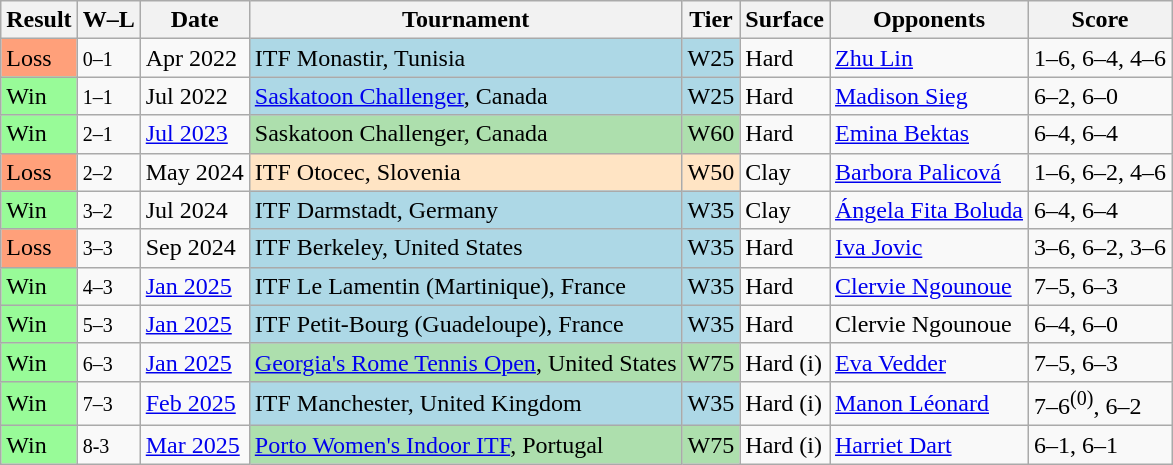<table class="sortable wikitable">
<tr>
<th>Result</th>
<th class="unsortable">W–L</th>
<th>Date</th>
<th>Tournament</th>
<th>Tier</th>
<th>Surface</th>
<th>Opponents</th>
<th class="unsortable">Score</th>
</tr>
<tr>
<td style="background:#ffa07a;">Loss</td>
<td><small>0–1</small></td>
<td>Apr 2022</td>
<td style="background:lightblue;">ITF Monastir, Tunisia</td>
<td style="background:lightblue;">W25</td>
<td>Hard</td>
<td> <a href='#'>Zhu Lin</a></td>
<td>1–6, 6–4, 4–6</td>
</tr>
<tr>
<td style="background:#98fb98;">Win</td>
<td><small>1–1</small></td>
<td>Jul 2022</td>
<td style="background:lightblue;"><a href='#'>Saskatoon Challenger</a>, Canada</td>
<td style="background:lightblue;">W25</td>
<td>Hard</td>
<td> <a href='#'>Madison Sieg</a></td>
<td>6–2, 6–0</td>
</tr>
<tr>
<td style="background:#98fb98;">Win</td>
<td><small>2–1</small></td>
<td><a href='#'>Jul 2023</a></td>
<td style="background:#addfad;">Saskatoon Challenger, Canada</td>
<td style="background:#addfad;">W60</td>
<td>Hard</td>
<td> <a href='#'>Emina Bektas</a></td>
<td>6–4, 6–4</td>
</tr>
<tr>
<td style="background:#ffa07a;">Loss</td>
<td><small>2–2</small></td>
<td>May 2024</td>
<td style="background:#ffe4c4;">ITF Otocec, Slovenia</td>
<td style="background:#ffe4c4;">W50</td>
<td>Clay</td>
<td> <a href='#'>Barbora Palicová</a></td>
<td>1–6, 6–2, 4–6</td>
</tr>
<tr>
<td style="background:#98fb98;">Win</td>
<td><small>3–2</small></td>
<td>Jul 2024</td>
<td style="background:lightblue;">ITF Darmstadt, Germany</td>
<td style="background:lightblue;">W35</td>
<td>Clay</td>
<td> <a href='#'>Ángela Fita Boluda</a></td>
<td>6–4, 6–4</td>
</tr>
<tr>
<td style="background:#ffa07a;">Loss</td>
<td><small>3–3</small></td>
<td>Sep 2024</td>
<td style="background:lightblue;">ITF Berkeley, United States</td>
<td style="background:lightblue;">W35</td>
<td>Hard</td>
<td> <a href='#'>Iva Jovic</a></td>
<td>3–6, 6–2, 3–6</td>
</tr>
<tr>
<td style="background:#98fb98;">Win</td>
<td><small>4–3</small></td>
<td><a href='#'>Jan 2025</a></td>
<td style="background:lightblue;">ITF Le Lamentin (Martinique), France</td>
<td style="background:lightblue;">W35</td>
<td>Hard</td>
<td> <a href='#'>Clervie Ngounoue</a></td>
<td>7–5, 6–3</td>
</tr>
<tr>
<td style="background:#98fb98;">Win</td>
<td><small>5–3</small></td>
<td><a href='#'>Jan 2025</a></td>
<td style="background:lightblue;">ITF Petit-Bourg (Guadeloupe), France</td>
<td style="background:lightblue;">W35</td>
<td>Hard</td>
<td> Clervie Ngounoue</td>
<td>6–4, 6–0</td>
</tr>
<tr>
<td style="background:#98fb98;">Win</td>
<td><small>6–3</small></td>
<td><a href='#'>Jan 2025</a></td>
<td style="background:#addfad;"><a href='#'>Georgia's Rome Tennis Open</a>, United States</td>
<td style="background:#addfad;">W75</td>
<td>Hard (i)</td>
<td> <a href='#'>Eva Vedder</a></td>
<td>7–5, 6–3</td>
</tr>
<tr>
<td style="background:#98fb98;">Win</td>
<td><small>7–3</small></td>
<td><a href='#'>Feb 2025</a></td>
<td style="background:lightblue;">ITF Manchester, United Kingdom</td>
<td style="background:lightblue;">W35</td>
<td>Hard (i)</td>
<td> <a href='#'>Manon Léonard</a></td>
<td>7–6<sup>(0)</sup>, 6–2</td>
</tr>
<tr>
<td style="background:#98fb98;">Win</td>
<td><small>8-3</small></td>
<td><a href='#'>Mar 2025</a></td>
<td style="background:#addfad;"><a href='#'>Porto Women's Indoor ITF</a>, Portugal</td>
<td style="background:#addfad;">W75</td>
<td>Hard (i)</td>
<td> <a href='#'>Harriet Dart</a></td>
<td>6–1, 6–1</td>
</tr>
</table>
